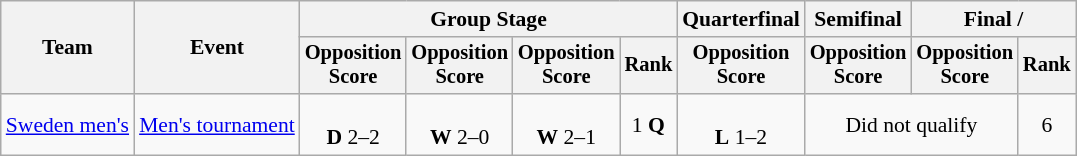<table class="wikitable" style="font-size:90%">
<tr>
<th rowspan=2>Team</th>
<th rowspan=2>Event</th>
<th colspan=4>Group Stage</th>
<th>Quarterfinal</th>
<th>Semifinal</th>
<th colspan=2>Final / </th>
</tr>
<tr style="font-size:95%">
<th>Opposition<br>Score</th>
<th>Opposition<br>Score</th>
<th>Opposition<br>Score</th>
<th>Rank</th>
<th>Opposition<br>Score</th>
<th>Opposition<br>Score</th>
<th>Opposition<br>Score</th>
<th>Rank</th>
</tr>
<tr align=center>
<td align=left><a href='#'>Sweden men's</a></td>
<td align=left><a href='#'>Men's tournament</a></td>
<td><br><strong>D</strong> 2–2</td>
<td><br><strong>W</strong> 2–0</td>
<td><br><strong>W</strong> 2–1</td>
<td>1 <strong>Q</strong></td>
<td><br><strong>L</strong> 1–2 </td>
<td colspan=2>Did not qualify</td>
<td>6</td>
</tr>
</table>
